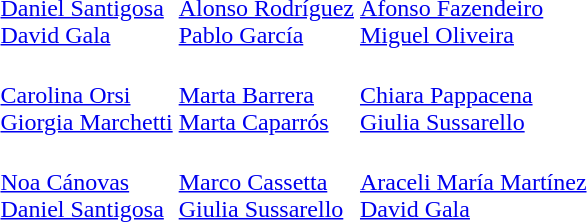<table>
<tr>
<td></td>
<td><br><a href='#'>Daniel Santigosa</a><br><a href='#'>David Gala</a></td>
<td><br><a href='#'>Alonso Rodríguez</a><br><a href='#'>Pablo García</a></td>
<td><br><a href='#'>Afonso Fazendeiro</a><br><a href='#'>Miguel Oliveira</a></td>
</tr>
<tr>
<td></td>
<td><br><a href='#'>Carolina Orsi</a><br><a href='#'>Giorgia Marchetti</a></td>
<td><br><a href='#'>Marta Barrera</a><br><a href='#'>Marta Caparrós</a></td>
<td><br><a href='#'>Chiara Pappacena</a><br><a href='#'>Giulia Sussarello</a></td>
</tr>
<tr>
<td></td>
<td><br><a href='#'>Noa Cánovas</a><br><a href='#'>Daniel Santigosa</a></td>
<td><br><a href='#'>Marco Cassetta</a><br><a href='#'>Giulia Sussarello</a></td>
<td><br><a href='#'>Araceli María Martínez</a><br><a href='#'>David Gala</a></td>
</tr>
</table>
